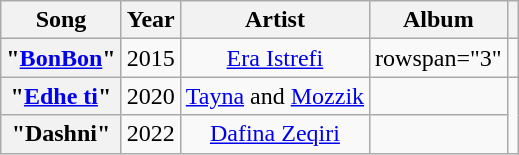<table class="wikitable plainrowheaders" style="text-align:center;">
<tr>
<th scope="col">Song</th>
<th scope="col">Year</th>
<th scope="col">Artist</th>
<th scope="col">Album</th>
<th scope="col"></th>
</tr>
<tr>
<th scope="row">"<a href='#'>BonBon</a>"</th>
<td>2015</td>
<td><a href='#'>Era Istrefi</a></td>
<td>rowspan="3" </td>
<td></td>
</tr>
<tr>
<th scope="row">"<a href='#'>Edhe ti</a>"</th>
<td>2020</td>
<td><a href='#'>Tayna</a> and <a href='#'>Mozzik</a></td>
<td></td>
</tr>
<tr>
<th scope="row">"Dashni"</th>
<td>2022</td>
<td><a href='#'>Dafina Zeqiri</a></td>
<td></td>
</tr>
</table>
